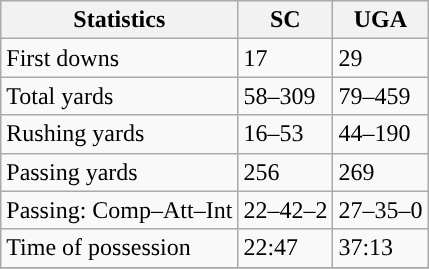<table class="wikitable" style="float: left;">
<tr>
<th>Statistics</th>
<th>SC</th>
<th>UGA</th>
</tr>
<tr>
<td>First downs</td>
<td>17</td>
<td>29</td>
</tr>
<tr>
<td>Total yards</td>
<td>58–309</td>
<td>79–459</td>
</tr>
<tr>
<td>Rushing yards</td>
<td>16–53</td>
<td>44–190</td>
</tr>
<tr>
<td>Passing yards</td>
<td>256</td>
<td>269</td>
</tr>
<tr>
<td>Passing: Comp–Att–Int</td>
<td>22–42–2</td>
<td>27–35–0</td>
</tr>
<tr>
<td>Time of possession</td>
<td>22:47</td>
<td>37:13</td>
</tr>
<tr>
</tr>
</table>
